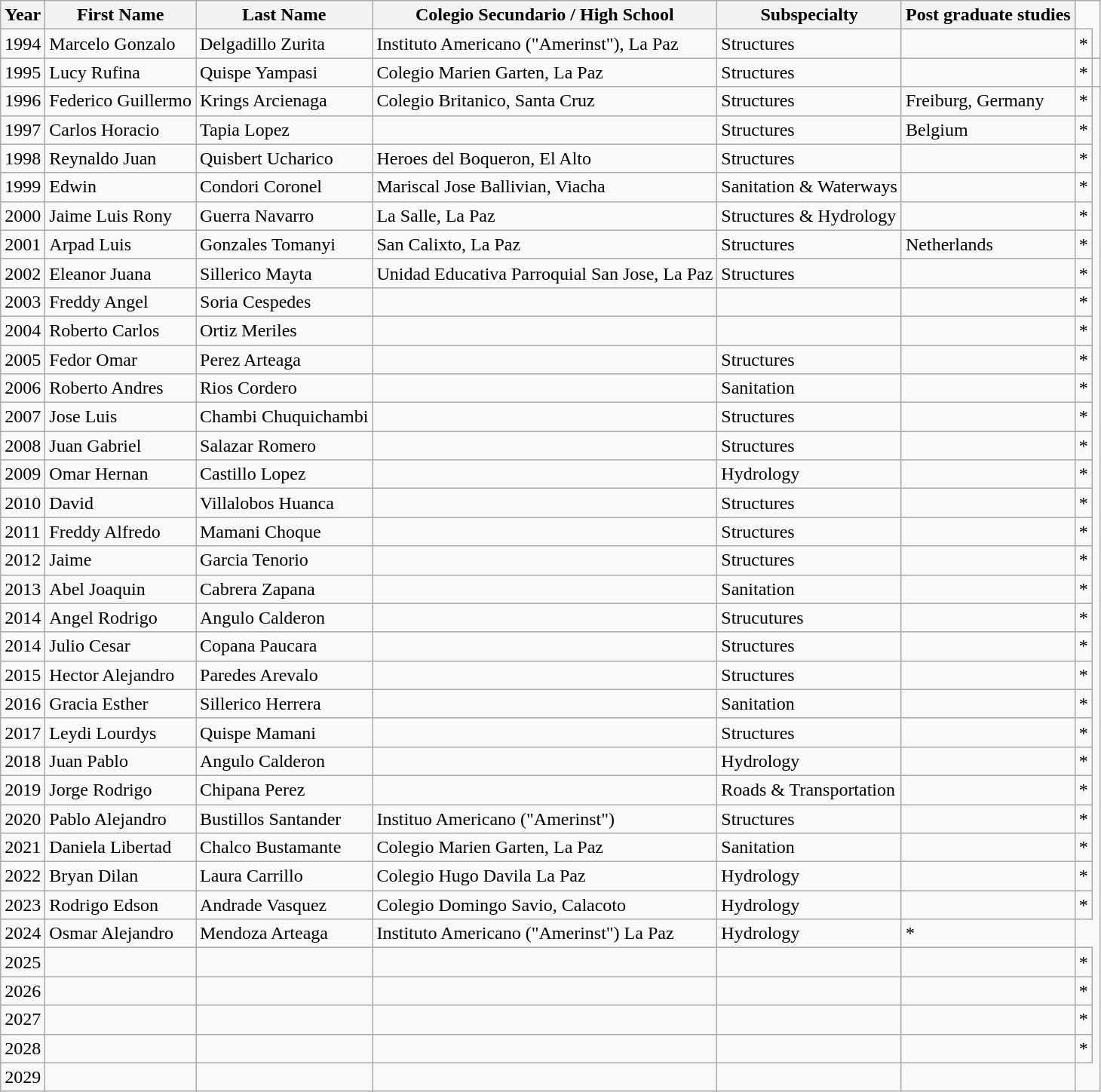<table class="wikitable">
<tr>
<th>Year</th>
<th>First Name</th>
<th>Last Name</th>
<th>Colegio Secundario / High School</th>
<th>Subspecialty</th>
<th>Post graduate studies</th>
</tr>
<tr>
<td>1994</td>
<td>Marcelo Gonzalo</td>
<td>Delgadillo Zurita</td>
<td>Instituto Americano ("Amerinst"), La Paz</td>
<td>Structures</td>
<td></td>
<td>*</td>
</tr>
<tr>
<td>1995</td>
<td>Lucy Rufina</td>
<td>Quispe Yampasi</td>
<td>Colegio Marien Garten, La Paz</td>
<td>Structures</td>
<td></td>
<td>*</td>
<td></td>
</tr>
<tr>
<td>1996</td>
<td>Federico Guillermo</td>
<td>Krings Arcienaga</td>
<td>Colegio Britanico, Santa Cruz</td>
<td>Structures</td>
<td>Freiburg, Germany</td>
<td>*</td>
</tr>
<tr>
<td>1997</td>
<td>Carlos Horacio</td>
<td>Tapia Lopez</td>
<td></td>
<td>Structures</td>
<td>Belgium</td>
<td>*</td>
</tr>
<tr>
<td>1998</td>
<td>Reynaldo Juan</td>
<td>Quisbert Ucharico</td>
<td>Heroes del Boqueron, El Alto</td>
<td>Structures</td>
<td></td>
<td>*</td>
</tr>
<tr>
<td>1999</td>
<td>Edwin</td>
<td>Condori Coronel</td>
<td>Mariscal Jose Ballivian, Viacha</td>
<td>Sanitation & Waterways</td>
<td></td>
<td>*</td>
</tr>
<tr>
<td>2000</td>
<td>Jaime Luis Rony</td>
<td>Guerra Navarro</td>
<td>La Salle, La Paz</td>
<td>Structures & Hydrology</td>
<td></td>
<td>*</td>
</tr>
<tr>
<td>2001</td>
<td>Arpad Luis</td>
<td>Gonzales Tomanyi</td>
<td>San Calixto, La Paz</td>
<td>Structures</td>
<td>Netherlands</td>
<td>*</td>
</tr>
<tr>
<td>2002</td>
<td>Eleanor Juana</td>
<td>Sillerico Mayta</td>
<td>Unidad Educativa Parroquial San Jose, La Paz</td>
<td>Structures</td>
<td></td>
<td>*</td>
</tr>
<tr>
<td>2003</td>
<td>Freddy Angel</td>
<td>Soria Cespedes</td>
<td></td>
<td></td>
<td></td>
<td>*</td>
</tr>
<tr>
<td>2004</td>
<td>Roberto Carlos</td>
<td>Ortiz Meriles</td>
<td></td>
<td></td>
<td></td>
<td>*</td>
</tr>
<tr>
<td>2005</td>
<td>Fedor Omar</td>
<td>Perez Arteaga</td>
<td></td>
<td>Structures</td>
<td></td>
<td>*</td>
</tr>
<tr>
<td>2006</td>
<td>Roberto Andres</td>
<td>Rios Cordero</td>
<td></td>
<td>Sanitation</td>
<td></td>
<td>*</td>
</tr>
<tr>
<td>2007</td>
<td>Jose Luis</td>
<td>Chambi Chuquichambi</td>
<td></td>
<td>Structures</td>
<td></td>
<td>*</td>
</tr>
<tr>
<td>2008</td>
<td>Juan Gabriel</td>
<td>Salazar Romero</td>
<td></td>
<td>Structures</td>
<td></td>
<td>*</td>
</tr>
<tr>
<td>2009</td>
<td>Omar Hernan</td>
<td>Castillo Lopez</td>
<td></td>
<td>Hydrology</td>
<td></td>
<td>*</td>
</tr>
<tr>
<td>2010</td>
<td>David</td>
<td>Villalobos Huanca</td>
<td></td>
<td>Structures</td>
<td></td>
<td>*</td>
</tr>
<tr>
<td>2011</td>
<td>Freddy Alfredo</td>
<td>Mamani Choque</td>
<td></td>
<td>Structures</td>
<td></td>
<td>*</td>
</tr>
<tr>
<td>2012</td>
<td>Jaime</td>
<td>Garcia Tenorio</td>
<td></td>
<td>Structures</td>
<td></td>
<td>*</td>
</tr>
<tr>
<td>2013</td>
<td>Abel Joaquin</td>
<td>Cabrera Zapana</td>
<td></td>
<td>Sanitation</td>
<td></td>
<td>*</td>
</tr>
<tr>
<td>2014</td>
<td>Angel Rodrigo</td>
<td>Angulo Calderon</td>
<td></td>
<td>Strucutures</td>
<td></td>
<td>*</td>
</tr>
<tr>
<td>2014</td>
<td>Julio Cesar</td>
<td>Copana Paucara</td>
<td></td>
<td>Structures</td>
<td></td>
<td>*</td>
</tr>
<tr>
<td>2015</td>
<td>Hector Alejandro</td>
<td>Paredes Arevalo</td>
<td></td>
<td>Structures</td>
<td></td>
<td>*</td>
</tr>
<tr>
<td>2016</td>
<td>Gracia Esther</td>
<td>Sillerico Herrera</td>
<td></td>
<td>Sanitation</td>
<td></td>
<td>*</td>
</tr>
<tr>
<td>2017</td>
<td>Leydi Lourdys</td>
<td>Quispe Mamani</td>
<td></td>
<td>Structures</td>
<td></td>
<td>*</td>
</tr>
<tr>
<td>2018</td>
<td>Juan Pablo</td>
<td>Angulo Calderon</td>
<td></td>
<td>Hydrology</td>
<td></td>
<td>*</td>
</tr>
<tr>
<td>2019</td>
<td>Jorge Rodrigo</td>
<td>Chipana Perez</td>
<td></td>
<td>Roads & Transportation</td>
<td></td>
<td>*</td>
</tr>
<tr>
<td>2020</td>
<td>Pablo Alejandro</td>
<td>Bustillos Santander</td>
<td>Instituo Americano ("Amerinst")</td>
<td>Structures</td>
<td></td>
<td>*</td>
</tr>
<tr>
<td>2021</td>
<td>Daniela Libertad</td>
<td>Chalco Bustamante</td>
<td>Colegio Marien Garten, La Paz</td>
<td>Sanitation</td>
<td></td>
<td>*</td>
</tr>
<tr>
<td>2022</td>
<td>Bryan Dilan</td>
<td>Laura Carrillo</td>
<td>Colegio Hugo Davila La Paz</td>
<td>Hydrology</td>
<td></td>
<td>*</td>
</tr>
<tr>
<td>2023</td>
<td>Rodrigo Edson</td>
<td>Andrade Vasquez</td>
<td>Colegio Domingo Savio, Calacoto</td>
<td>Hydrology</td>
<td></td>
<td>*</td>
</tr>
<tr>
<td>2024</td>
<td>Osmar Alejandro</td>
<td>Mendoza Arteaga</td>
<td>Instituto Americano ("Amerinst") La Paz</td>
<td>Hydrology</td>
<td>*</td>
</tr>
<tr>
<td>2025</td>
<td></td>
<td></td>
<td></td>
<td></td>
<td></td>
<td>*</td>
</tr>
<tr>
<td>2026</td>
<td></td>
<td></td>
<td></td>
<td></td>
<td></td>
<td>*</td>
</tr>
<tr>
<td>2027</td>
<td></td>
<td></td>
<td></td>
<td></td>
<td></td>
<td>*</td>
</tr>
<tr>
<td>2028</td>
<td></td>
<td></td>
<td></td>
<td></td>
<td></td>
<td>*</td>
</tr>
<tr>
<td>2029</td>
<td></td>
<td></td>
<td></td>
<td></td>
<td></td>
</tr>
</table>
